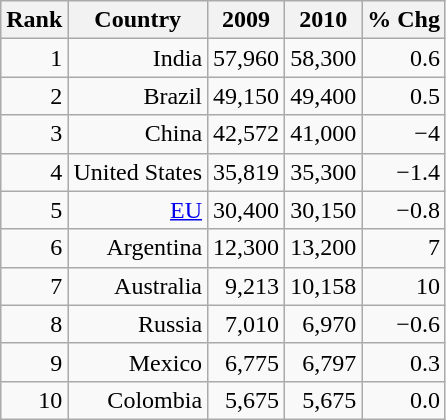<table class="wikitable" style=text-align:right;>
<tr>
<th>Rank</th>
<th>Country</th>
<th>2009</th>
<th>2010</th>
<th>% Chg</th>
</tr>
<tr>
<td>1</td>
<td>India</td>
<td>57,960</td>
<td>58,300</td>
<td>0.6</td>
</tr>
<tr>
<td>2</td>
<td>Brazil</td>
<td>49,150</td>
<td>49,400</td>
<td>0.5</td>
</tr>
<tr>
<td>3</td>
<td>China</td>
<td>42,572</td>
<td>41,000</td>
<td>−4</td>
</tr>
<tr>
<td>4</td>
<td>United States</td>
<td>35,819</td>
<td>35,300</td>
<td>−1.4</td>
</tr>
<tr>
<td>5</td>
<td><a href='#'>EU</a></td>
<td>30,400</td>
<td>30,150</td>
<td>−0.8</td>
</tr>
<tr>
<td>6</td>
<td>Argentina</td>
<td>12,300</td>
<td>13,200</td>
<td>7</td>
</tr>
<tr>
<td>7</td>
<td>Australia</td>
<td>9,213</td>
<td>10,158</td>
<td>10</td>
</tr>
<tr>
<td>8</td>
<td>Russia</td>
<td>7,010</td>
<td>6,970</td>
<td>−0.6</td>
</tr>
<tr>
<td>9</td>
<td>Mexico</td>
<td>6,775</td>
<td>6,797</td>
<td>0.3</td>
</tr>
<tr>
<td>10</td>
<td>Colombia</td>
<td>5,675</td>
<td>5,675</td>
<td>0.0</td>
</tr>
</table>
